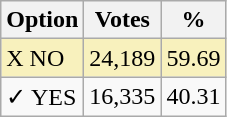<table class="wikitable">
<tr>
<th>Option</th>
<th>Votes</th>
<th>%</th>
</tr>
<tr>
<td style=background:#f8f1bd>X NO</td>
<td style=background:#f8f1bd>24,189</td>
<td style=background:#f8f1bd>59.69</td>
</tr>
<tr>
<td>✓ YES</td>
<td>16,335</td>
<td>40.31</td>
</tr>
</table>
